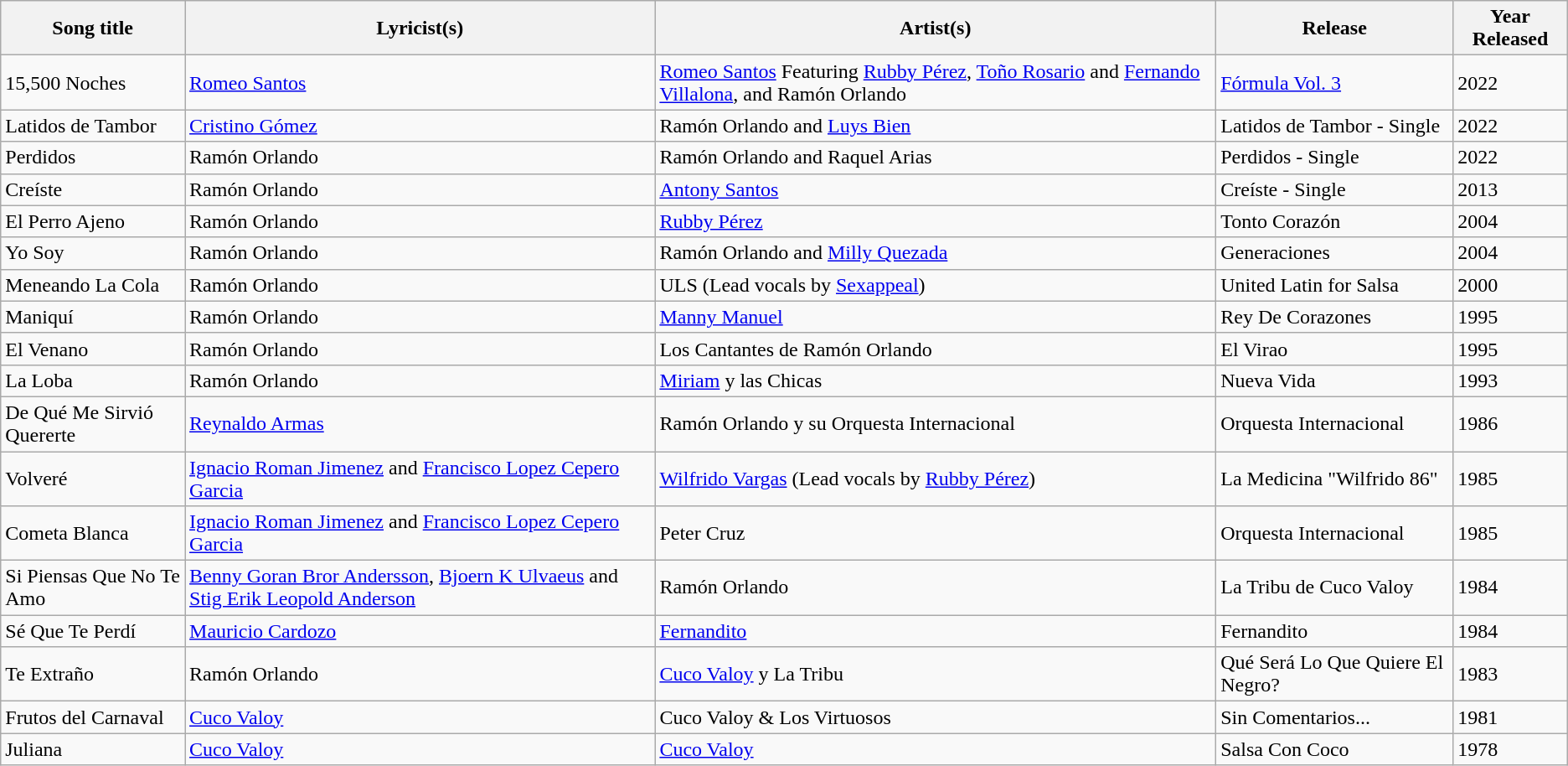<table class="wikitable sortable mw-collapsible">
<tr>
<th>Song title</th>
<th>Lyricist(s)</th>
<th>Artist(s)</th>
<th>Release</th>
<th>Year Released</th>
</tr>
<tr>
<td>15,500 Noches</td>
<td><a href='#'>Romeo Santos</a></td>
<td><a href='#'>Romeo Santos</a> Featuring <a href='#'>Rubby Pérez</a>, <a href='#'>Toño Rosario</a> and <a href='#'>Fernando Villalona</a>, and Ramón Orlando</td>
<td><a href='#'>Fórmula Vol. 3</a></td>
<td>2022</td>
</tr>
<tr>
<td>Latidos de Tambor</td>
<td><a href='#'>Cristino Gómez</a></td>
<td>Ramón Orlando and <a href='#'>Luys Bien</a></td>
<td>Latidos de Tambor - Single</td>
<td>2022</td>
</tr>
<tr>
<td>Perdidos</td>
<td>Ramón Orlando</td>
<td>Ramón Orlando and Raquel Arias</td>
<td>Perdidos - Single</td>
<td>2022</td>
</tr>
<tr>
<td>Creíste</td>
<td>Ramón Orlando</td>
<td><a href='#'>Antony Santos</a></td>
<td>Creíste - Single</td>
<td>2013</td>
</tr>
<tr>
<td>El Perro Ajeno</td>
<td>Ramón Orlando</td>
<td><a href='#'>Rubby Pérez</a></td>
<td>Tonto Corazón</td>
<td>2004</td>
</tr>
<tr>
<td>Yo Soy</td>
<td>Ramón Orlando</td>
<td>Ramón Orlando and <a href='#'>Milly Quezada</a></td>
<td>Generaciones</td>
<td>2004</td>
</tr>
<tr>
<td>Meneando La Cola</td>
<td>Ramón Orlando</td>
<td>ULS (Lead vocals by <a href='#'>Sexappeal</a>)</td>
<td>United Latin for Salsa</td>
<td>2000</td>
</tr>
<tr>
<td>Maniquí</td>
<td>Ramón Orlando</td>
<td><a href='#'>Manny Manuel</a></td>
<td>Rey De Corazones</td>
<td>1995</td>
</tr>
<tr>
<td>El Venano</td>
<td>Ramón Orlando</td>
<td>Los Cantantes de Ramón Orlando</td>
<td>El Virao</td>
<td>1995</td>
</tr>
<tr>
<td>La Loba</td>
<td>Ramón Orlando</td>
<td><a href='#'>Miriam</a> y las Chicas</td>
<td>Nueva Vida</td>
<td>1993</td>
</tr>
<tr>
<td>De Qué Me Sirvió Quererte</td>
<td><a href='#'>Reynaldo Armas</a></td>
<td>Ramón Orlando y su Orquesta Internacional</td>
<td>Orquesta Internacional</td>
<td>1986</td>
</tr>
<tr>
<td>Volveré</td>
<td><a href='#'>Ignacio Roman Jimenez</a> and <a href='#'>Francisco Lopez Cepero Garcia</a></td>
<td><a href='#'>Wilfrido Vargas</a> (Lead vocals by <a href='#'>Rubby Pérez</a>)</td>
<td>La Medicina "Wilfrido 86"</td>
<td>1985</td>
</tr>
<tr>
<td>Cometa Blanca</td>
<td><a href='#'>Ignacio Roman Jimenez</a> and <a href='#'>Francisco Lopez Cepero Garcia</a></td>
<td>Peter Cruz</td>
<td>Orquesta Internacional</td>
<td>1985</td>
</tr>
<tr>
<td>Si Piensas Que No Te Amo</td>
<td><a href='#'>Benny Goran Bror Andersson</a>, <a href='#'>Bjoern K Ulvaeus</a> and <a href='#'>Stig Erik Leopold Anderson</a></td>
<td>Ramón Orlando</td>
<td>La Tribu de Cuco Valoy</td>
<td>1984</td>
</tr>
<tr>
<td>Sé Que Te Perdí</td>
<td><a href='#'>Mauricio Cardozo</a></td>
<td><a href='#'>Fernandito</a></td>
<td>Fernandito</td>
<td>1984</td>
</tr>
<tr>
<td>Te Extraño</td>
<td>Ramón Orlando</td>
<td><a href='#'>Cuco Valoy</a> y La Tribu</td>
<td>Qué Será Lo Que Quiere El Negro?</td>
<td>1983</td>
</tr>
<tr>
<td>Frutos del Carnaval</td>
<td><a href='#'>Cuco Valoy</a></td>
<td>Cuco Valoy & Los Virtuosos</td>
<td>Sin Comentarios...</td>
<td>1981</td>
</tr>
<tr>
<td>Juliana</td>
<td><a href='#'>Cuco Valoy</a></td>
<td><a href='#'>Cuco Valoy</a></td>
<td>Salsa Con Coco</td>
<td>1978</td>
</tr>
</table>
